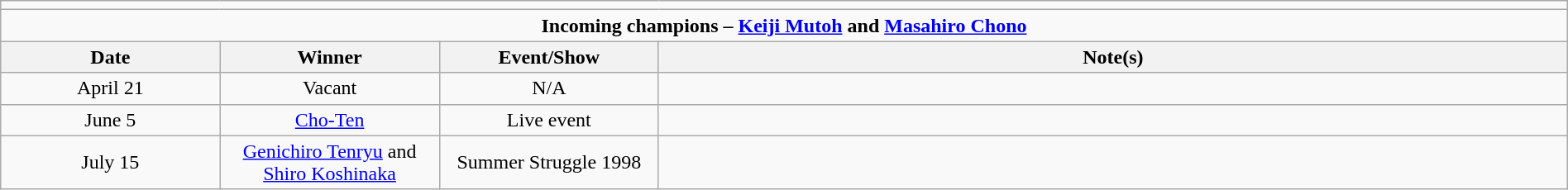<table class="wikitable" style="text-align:center; width:100%;">
<tr>
<td colspan="5"></td>
</tr>
<tr>
<td colspan="5"><strong>Incoming champions – <a href='#'>Keiji Mutoh</a> and <a href='#'>Masahiro Chono</a></strong></td>
</tr>
<tr>
<th width=14%>Date</th>
<th width=14%>Winner</th>
<th width=14%>Event/Show</th>
<th width=58%>Note(s)</th>
</tr>
<tr>
<td>April 21</td>
<td>Vacant</td>
<td>N/A</td>
<td align="left"></td>
</tr>
<tr>
<td>June 5</td>
<td><a href='#'>Cho-Ten</a><br></td>
<td>Live event</td>
<td align="left"></td>
</tr>
<tr>
<td>July 15</td>
<td><a href='#'>Genichiro Tenryu</a> and <a href='#'>Shiro Koshinaka</a></td>
<td>Summer Struggle 1998</td>
<td align="left"></td>
</tr>
</table>
